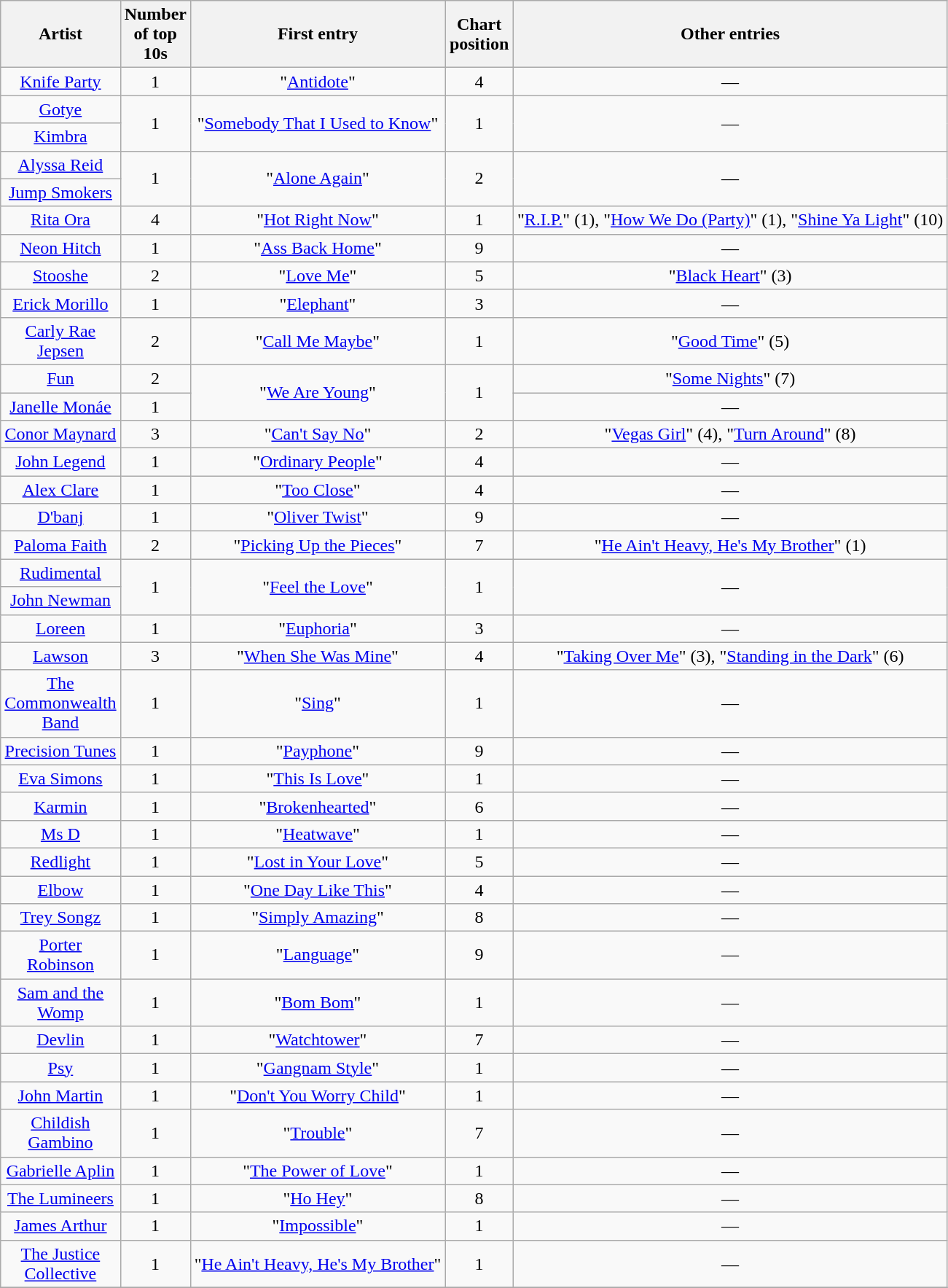<table class="wikitable sortable mw-collapsible mw-collapsed" style="text-align: center;">
<tr>
<th scope="col" style="width:55px;">Artist</th>
<th scope="col" style="width:55px;" data-sort-type="number">Number of top 10s</th>
<th scope="col" style="text-align:center;">First entry</th>
<th scope="col" style="width:55px;" data-sort-type="number">Chart position</th>
<th scope="col" style="text-align:center;">Other entries</th>
</tr>
<tr>
<td><a href='#'>Knife Party</a></td>
<td>1</td>
<td>"<a href='#'>Antidote</a>"</td>
<td>4</td>
<td>—</td>
</tr>
<tr>
<td><a href='#'>Gotye</a></td>
<td rowspan="2">1</td>
<td rowspan="2">"<a href='#'>Somebody That I Used to Know</a>"</td>
<td rowspan="2">1</td>
<td rowspan="2">—</td>
</tr>
<tr>
<td><a href='#'>Kimbra</a></td>
</tr>
<tr>
<td><a href='#'>Alyssa Reid</a></td>
<td rowspan="2">1</td>
<td rowspan="2">"<a href='#'>Alone Again</a>"</td>
<td rowspan="2">2</td>
<td rowspan="2">—</td>
</tr>
<tr>
<td><a href='#'>Jump Smokers</a></td>
</tr>
<tr>
<td><a href='#'>Rita Ora</a></td>
<td>4</td>
<td>"<a href='#'>Hot Right Now</a>"</td>
<td>1</td>
<td>"<a href='#'>R.I.P.</a>" (1), "<a href='#'>How We Do (Party)</a>" (1), "<a href='#'>Shine Ya Light</a>" (10)</td>
</tr>
<tr>
<td><a href='#'>Neon Hitch</a></td>
<td>1</td>
<td>"<a href='#'>Ass Back Home</a>"</td>
<td>9</td>
<td>—</td>
</tr>
<tr>
<td><a href='#'>Stooshe</a></td>
<td>2</td>
<td>"<a href='#'>Love Me</a>"</td>
<td>5</td>
<td>"<a href='#'>Black Heart</a>" (3)</td>
</tr>
<tr>
<td><a href='#'>Erick Morillo</a></td>
<td>1</td>
<td>"<a href='#'>Elephant</a>"</td>
<td>3</td>
<td>—</td>
</tr>
<tr>
<td><a href='#'>Carly Rae Jepsen</a></td>
<td>2</td>
<td>"<a href='#'>Call Me Maybe</a>"</td>
<td>1</td>
<td>"<a href='#'>Good Time</a>" (5)</td>
</tr>
<tr>
<td><a href='#'>Fun</a></td>
<td>2</td>
<td rowspan="2">"<a href='#'>We Are Young</a>"</td>
<td rowspan="2">1</td>
<td>"<a href='#'>Some Nights</a>" (7)</td>
</tr>
<tr>
<td><a href='#'>Janelle Monáe</a></td>
<td>1</td>
<td>—</td>
</tr>
<tr>
<td><a href='#'>Conor Maynard</a></td>
<td>3</td>
<td>"<a href='#'>Can't Say No</a>"</td>
<td>2</td>
<td>"<a href='#'>Vegas Girl</a>" (4), "<a href='#'>Turn Around</a>" (8)</td>
</tr>
<tr>
<td><a href='#'>John Legend</a></td>
<td>1</td>
<td>"<a href='#'>Ordinary People</a>"</td>
<td>4</td>
<td>—</td>
</tr>
<tr>
<td><a href='#'>Alex Clare</a></td>
<td>1</td>
<td>"<a href='#'>Too Close</a>"</td>
<td>4</td>
<td>—</td>
</tr>
<tr>
<td><a href='#'>D'banj</a></td>
<td>1</td>
<td>"<a href='#'>Oliver Twist</a>"</td>
<td>9</td>
<td>—</td>
</tr>
<tr>
<td><a href='#'>Paloma Faith</a></td>
<td>2</td>
<td>"<a href='#'>Picking Up the Pieces</a>"</td>
<td>7</td>
<td>"<a href='#'>He Ain't Heavy, He's My Brother</a>" (1)</td>
</tr>
<tr>
<td><a href='#'>Rudimental</a></td>
<td rowspan="2">1</td>
<td rowspan="2">"<a href='#'>Feel the Love</a>"</td>
<td rowspan="2">1</td>
<td rowspan="2">—</td>
</tr>
<tr>
<td><a href='#'>John Newman</a></td>
</tr>
<tr>
<td><a href='#'>Loreen</a></td>
<td>1</td>
<td>"<a href='#'>Euphoria</a>"</td>
<td>3</td>
<td>—</td>
</tr>
<tr>
<td><a href='#'>Lawson</a></td>
<td>3</td>
<td>"<a href='#'>When She Was Mine</a>"</td>
<td>4</td>
<td>"<a href='#'>Taking Over Me</a>" (3), "<a href='#'>Standing in the Dark</a>" (6)</td>
</tr>
<tr>
<td><a href='#'>The Commonwealth Band</a></td>
<td>1</td>
<td>"<a href='#'>Sing</a>"</td>
<td>1</td>
<td>—</td>
</tr>
<tr>
<td><a href='#'>Precision Tunes</a></td>
<td>1</td>
<td>"<a href='#'>Payphone</a>"</td>
<td>9</td>
<td>—</td>
</tr>
<tr>
<td><a href='#'>Eva Simons</a></td>
<td>1</td>
<td>"<a href='#'>This Is Love</a>"</td>
<td>1</td>
<td>—</td>
</tr>
<tr>
<td><a href='#'>Karmin</a></td>
<td>1</td>
<td>"<a href='#'>Brokenhearted</a>"</td>
<td>6</td>
<td>—</td>
</tr>
<tr>
<td><a href='#'>Ms D</a></td>
<td>1</td>
<td>"<a href='#'>Heatwave</a>"</td>
<td>1</td>
<td>—</td>
</tr>
<tr>
<td><a href='#'>Redlight</a></td>
<td>1</td>
<td>"<a href='#'>Lost in Your Love</a>"</td>
<td>5</td>
<td>—</td>
</tr>
<tr>
<td><a href='#'>Elbow</a></td>
<td>1</td>
<td>"<a href='#'>One Day Like This</a>"</td>
<td>4</td>
<td>—</td>
</tr>
<tr>
<td><a href='#'>Trey Songz</a></td>
<td>1</td>
<td>"<a href='#'>Simply Amazing</a>"</td>
<td>8</td>
<td>—</td>
</tr>
<tr>
<td><a href='#'>Porter Robinson</a></td>
<td>1</td>
<td>"<a href='#'>Language</a>"</td>
<td>9</td>
<td>—</td>
</tr>
<tr>
<td><a href='#'>Sam and the Womp</a></td>
<td>1</td>
<td>"<a href='#'>Bom Bom</a>"</td>
<td>1</td>
<td>—</td>
</tr>
<tr>
<td><a href='#'>Devlin</a></td>
<td>1</td>
<td>"<a href='#'>Watchtower</a>"</td>
<td>7</td>
<td>—</td>
</tr>
<tr>
<td><a href='#'>Psy</a></td>
<td>1</td>
<td>"<a href='#'>Gangnam Style</a>"</td>
<td>1</td>
<td>—</td>
</tr>
<tr>
<td><a href='#'>John Martin</a></td>
<td>1</td>
<td>"<a href='#'>Don't You Worry Child</a>"</td>
<td>1</td>
<td>—</td>
</tr>
<tr>
<td><a href='#'>Childish Gambino</a></td>
<td>1</td>
<td>"<a href='#'>Trouble</a>"</td>
<td>7</td>
<td>—</td>
</tr>
<tr>
<td><a href='#'>Gabrielle Aplin</a></td>
<td>1</td>
<td>"<a href='#'>The Power of Love</a>"</td>
<td>1</td>
<td>—</td>
</tr>
<tr>
<td><a href='#'>The Lumineers</a></td>
<td>1</td>
<td>"<a href='#'>Ho Hey</a>"</td>
<td>8</td>
<td>—</td>
</tr>
<tr>
<td><a href='#'>James Arthur</a></td>
<td>1</td>
<td>"<a href='#'>Impossible</a>"</td>
<td>1</td>
<td>—</td>
</tr>
<tr>
<td><a href='#'>The Justice Collective</a></td>
<td>1</td>
<td>"<a href='#'>He Ain't Heavy, He's My Brother</a>"</td>
<td>1</td>
<td>—</td>
</tr>
<tr>
</tr>
</table>
